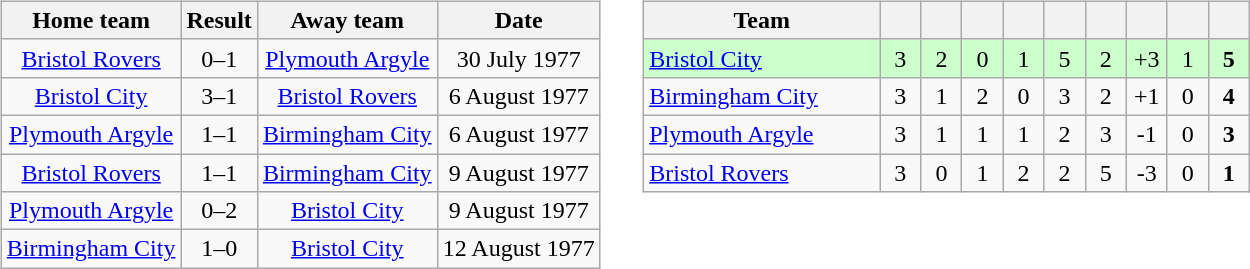<table>
<tr>
<td valign="top"><br><table class="wikitable" style="text-align: center">
<tr>
<th>Home team</th>
<th>Result</th>
<th>Away team</th>
<th>Date</th>
</tr>
<tr>
<td><a href='#'>Bristol Rovers</a></td>
<td>0–1</td>
<td><a href='#'>Plymouth Argyle</a></td>
<td>30 July 1977</td>
</tr>
<tr>
<td><a href='#'>Bristol City</a></td>
<td>3–1</td>
<td><a href='#'>Bristol Rovers</a></td>
<td>6 August 1977</td>
</tr>
<tr>
<td><a href='#'>Plymouth Argyle</a></td>
<td>1–1</td>
<td><a href='#'>Birmingham City</a></td>
<td>6 August 1977</td>
</tr>
<tr>
<td><a href='#'>Bristol Rovers</a></td>
<td>1–1</td>
<td><a href='#'>Birmingham City</a></td>
<td>9 August 1977</td>
</tr>
<tr>
<td><a href='#'>Plymouth Argyle</a></td>
<td>0–2</td>
<td><a href='#'>Bristol City</a></td>
<td>9 August 1977</td>
</tr>
<tr>
<td><a href='#'>Birmingham City</a></td>
<td>1–0</td>
<td><a href='#'>Bristol City</a></td>
<td>12 August 1977</td>
</tr>
</table>
</td>
<td width="1"> </td>
<td valign="top"><br><table class="wikitable" style="text-align:center">
<tr>
<th width=150>Team</th>
<th width=20></th>
<th width=20></th>
<th width=20></th>
<th width=20></th>
<th width=20></th>
<th width=20></th>
<th width=20></th>
<th width=20></th>
<th width=20></th>
</tr>
<tr bgcolor="#ccffcc">
<td align="left"><a href='#'>Bristol City</a></td>
<td>3</td>
<td>2</td>
<td>0</td>
<td>1</td>
<td>5</td>
<td>2</td>
<td>+3</td>
<td>1</td>
<td><strong>5</strong></td>
</tr>
<tr>
<td align="left"><a href='#'>Birmingham City</a></td>
<td>3</td>
<td>1</td>
<td>2</td>
<td>0</td>
<td>3</td>
<td>2</td>
<td>+1</td>
<td>0</td>
<td><strong>4</strong></td>
</tr>
<tr>
<td align="left"><a href='#'>Plymouth Argyle</a></td>
<td>3</td>
<td>1</td>
<td>1</td>
<td>1</td>
<td>2</td>
<td>3</td>
<td>-1</td>
<td>0</td>
<td><strong>3</strong></td>
</tr>
<tr>
<td align="left"><a href='#'>Bristol Rovers</a></td>
<td>3</td>
<td>0</td>
<td>1</td>
<td>2</td>
<td>2</td>
<td>5</td>
<td>-3</td>
<td>0</td>
<td><strong>1</strong></td>
</tr>
</table>
</td>
</tr>
</table>
